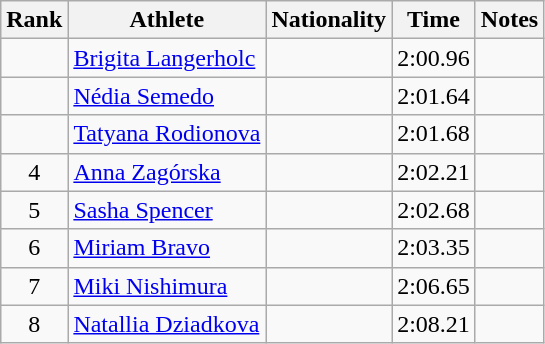<table class="wikitable sortable" style="text-align:center">
<tr>
<th>Rank</th>
<th>Athlete</th>
<th>Nationality</th>
<th>Time</th>
<th>Notes</th>
</tr>
<tr>
<td></td>
<td align=left><a href='#'>Brigita Langerholc</a></td>
<td align=left></td>
<td>2:00.96</td>
<td></td>
</tr>
<tr>
<td></td>
<td align=left><a href='#'>Nédia Semedo</a></td>
<td align=left></td>
<td>2:01.64</td>
<td></td>
</tr>
<tr>
<td></td>
<td align=left><a href='#'>Tatyana Rodionova</a></td>
<td align=left></td>
<td>2:01.68</td>
<td></td>
</tr>
<tr>
<td>4</td>
<td align=left><a href='#'>Anna Zagórska</a></td>
<td align=left></td>
<td>2:02.21</td>
<td></td>
</tr>
<tr>
<td>5</td>
<td align=left><a href='#'>Sasha Spencer</a></td>
<td align=left></td>
<td>2:02.68</td>
<td></td>
</tr>
<tr>
<td>6</td>
<td align=left><a href='#'>Miriam Bravo</a></td>
<td align=left></td>
<td>2:03.35</td>
<td></td>
</tr>
<tr>
<td>7</td>
<td align=left><a href='#'>Miki Nishimura</a></td>
<td align=left></td>
<td>2:06.65</td>
<td></td>
</tr>
<tr>
<td>8</td>
<td align=left><a href='#'>Natallia Dziadkova</a></td>
<td align=left></td>
<td>2:08.21</td>
<td></td>
</tr>
</table>
